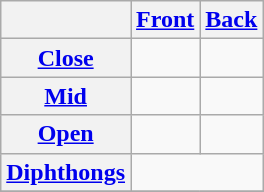<table class="wikitable" style="text-align: center; margin-right: 1em;">
<tr>
<th rowspan="1"></th>
<th colspan="1"><a href='#'>Front</a></th>
<th colspan="1"><a href='#'>Back</a></th>
</tr>
<tr>
<th><a href='#'>Close</a></th>
<td> </td>
<td> </td>
</tr>
<tr>
<th><a href='#'>Mid</a></th>
<td> </td>
<td> </td>
</tr>
<tr>
<th><a href='#'>Open</a></th>
<td> </td>
<td></td>
</tr>
<tr>
<th><a href='#'>Diphthongs</a></th>
<td colspan="3"><br></td>
</tr>
<tr>
</tr>
</table>
